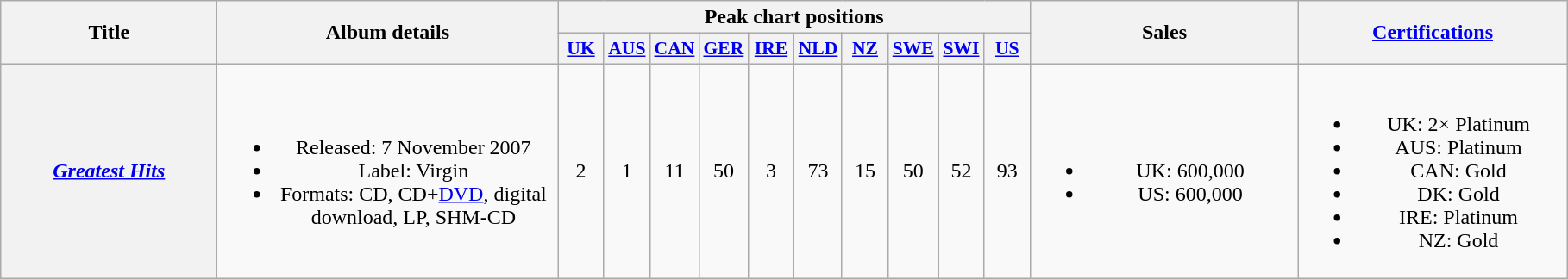<table class="wikitable plainrowheaders" style="text-align:center;">
<tr>
<th scope="col" rowspan="2" style="width:10em;">Title</th>
<th scope="col" rowspan="2" style="width:16em;">Album details</th>
<th scope="col" colspan="10">Peak chart positions</th>
<th scope="col" rowspan="2" style="width:12.5em;">Sales</th>
<th scope="col" rowspan="2" style="width:12.5em;"><a href='#'>Certifications</a></th>
</tr>
<tr>
<th scope="col" style="width:2em;font-size:90%;"><a href='#'>UK</a><br></th>
<th scope="col" style="width:2em;font-size:90%;"><a href='#'>AUS</a><br></th>
<th scope="col" style="width:2em;font-size:90%;"><a href='#'>CAN</a><br></th>
<th scope="col" style="width:2em;font-size:90%;"><a href='#'>GER</a><br></th>
<th scope="col" style="width:2em;font-size:90%;"><a href='#'>IRE</a><br></th>
<th scope="col" style="width:2em;font-size:90%;"><a href='#'>NLD</a><br></th>
<th scope="col" style="width:2em;font-size:90%;"><a href='#'>NZ</a><br></th>
<th scope="col" style="width:2em;font-size:90%;"><a href='#'>SWE</a><br></th>
<th scope="col" style="width:2em;font-size:90%;"><a href='#'>SWI</a><br></th>
<th scope="col" style="width:2em;font-size:90%;"><a href='#'>US</a><br></th>
</tr>
<tr>
<th scope="row"><em><a href='#'>Greatest Hits</a></em></th>
<td><br><ul><li>Released: 7 November 2007</li><li>Label: Virgin</li><li>Formats: CD, CD+<a href='#'>DVD</a>, digital download, LP, SHM-CD</li></ul></td>
<td>2</td>
<td>1</td>
<td>11</td>
<td>50</td>
<td>3</td>
<td>73</td>
<td>15</td>
<td>50</td>
<td>52</td>
<td>93</td>
<td><br><ul><li>UK: 600,000</li><li>US: 600,000</li></ul></td>
<td><br><ul><li>UK: 2× Platinum</li><li>AUS: Platinum</li><li>CAN: Gold</li><li>DK: Gold</li><li>IRE: Platinum</li><li>NZ: Gold</li></ul></td>
</tr>
</table>
